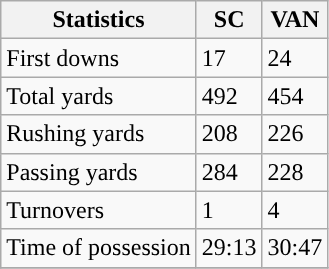<table class="wikitable">
<tr>
<th>Statistics</th>
<th>SC</th>
<th>VAN</th>
</tr>
<tr>
<td>First downs</td>
<td>17</td>
<td>24</td>
</tr>
<tr>
<td>Total yards</td>
<td>492</td>
<td>454</td>
</tr>
<tr>
<td>Rushing yards</td>
<td>208</td>
<td>226</td>
</tr>
<tr>
<td>Passing yards</td>
<td>284</td>
<td>228</td>
</tr>
<tr>
<td>Turnovers</td>
<td>1</td>
<td>4</td>
</tr>
<tr>
<td>Time of possession</td>
<td>29:13</td>
<td>30:47</td>
</tr>
<tr>
</tr>
</table>
